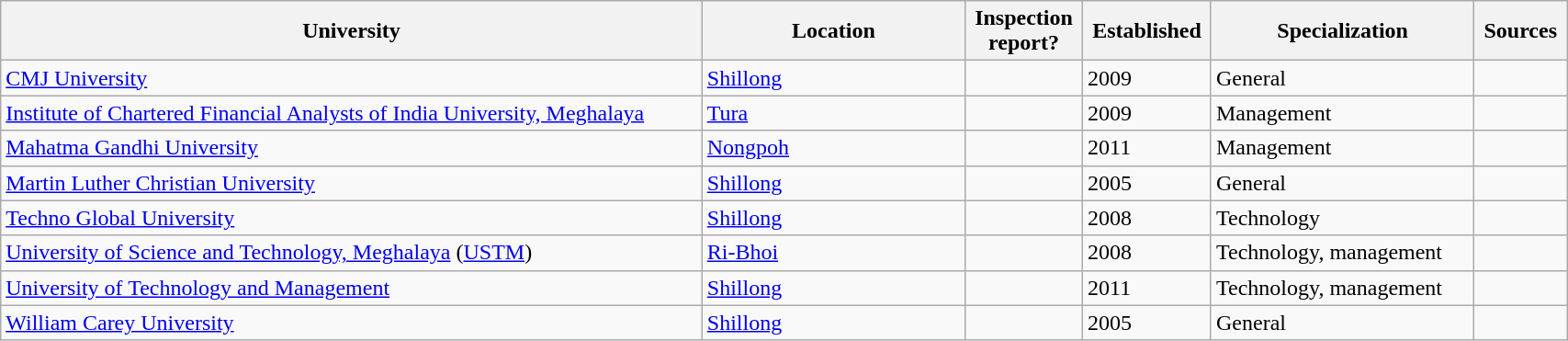<table class="wikitable sortable collapsible plainrowheaders" border="1" style="text-align:left; width:90%">
<tr>
<th scope="col" style="width: 40%;">University</th>
<th scope="col" style="width: 15%;">Location</th>
<th scope="col" style="width: 5%;">Inspection report?</th>
<th scope="col" style="width: 5%;">Established</th>
<th scope="col" style="width: 15%;">Specialization</th>
<th scope="col" style="width: 5%;" class="unsortable">Sources</th>
</tr>
<tr>
<td><a href='#'>CMJ University</a></td>
<td><a href='#'>Shillong</a></td>
<td><wbr></td>
<td>2009</td>
<td>General</td>
<td></td>
</tr>
<tr>
<td><a href='#'>Institute of Chartered Financial Analysts of India University, Meghalaya</a></td>
<td><a href='#'>Tura</a></td>
<td></td>
<td>2009</td>
<td>Management</td>
<td></td>
</tr>
<tr>
<td><a href='#'>Mahatma Gandhi University</a></td>
<td><a href='#'>Nongpoh</a></td>
<td></td>
<td>2011</td>
<td>Management</td>
<td></td>
</tr>
<tr>
<td><a href='#'>Martin Luther Christian University</a></td>
<td><a href='#'>Shillong</a></td>
<td></td>
<td>2005</td>
<td>General</td>
<td></td>
</tr>
<tr>
<td><a href='#'>Techno Global University</a></td>
<td><a href='#'>Shillong</a></td>
<td><wbr></td>
<td>2008</td>
<td>Technology</td>
<td></td>
</tr>
<tr>
<td><a href='#'>University of Science and Technology, Meghalaya</a> (<a href='#'>USTM</a>)</td>
<td><a href='#'>Ri-Bhoi</a></td>
<td><wbr></td>
<td>2008</td>
<td>Technology, management</td>
<td></td>
</tr>
<tr>
<td><a href='#'>University of Technology and Management</a></td>
<td><a href='#'>Shillong</a></td>
<td><wbr></td>
<td>2011</td>
<td>Technology, management</td>
<td></td>
</tr>
<tr>
<td><a href='#'>William Carey University</a></td>
<td><a href='#'>Shillong</a></td>
<td></td>
<td>2005</td>
<td>General</td>
<td></td>
</tr>
</table>
